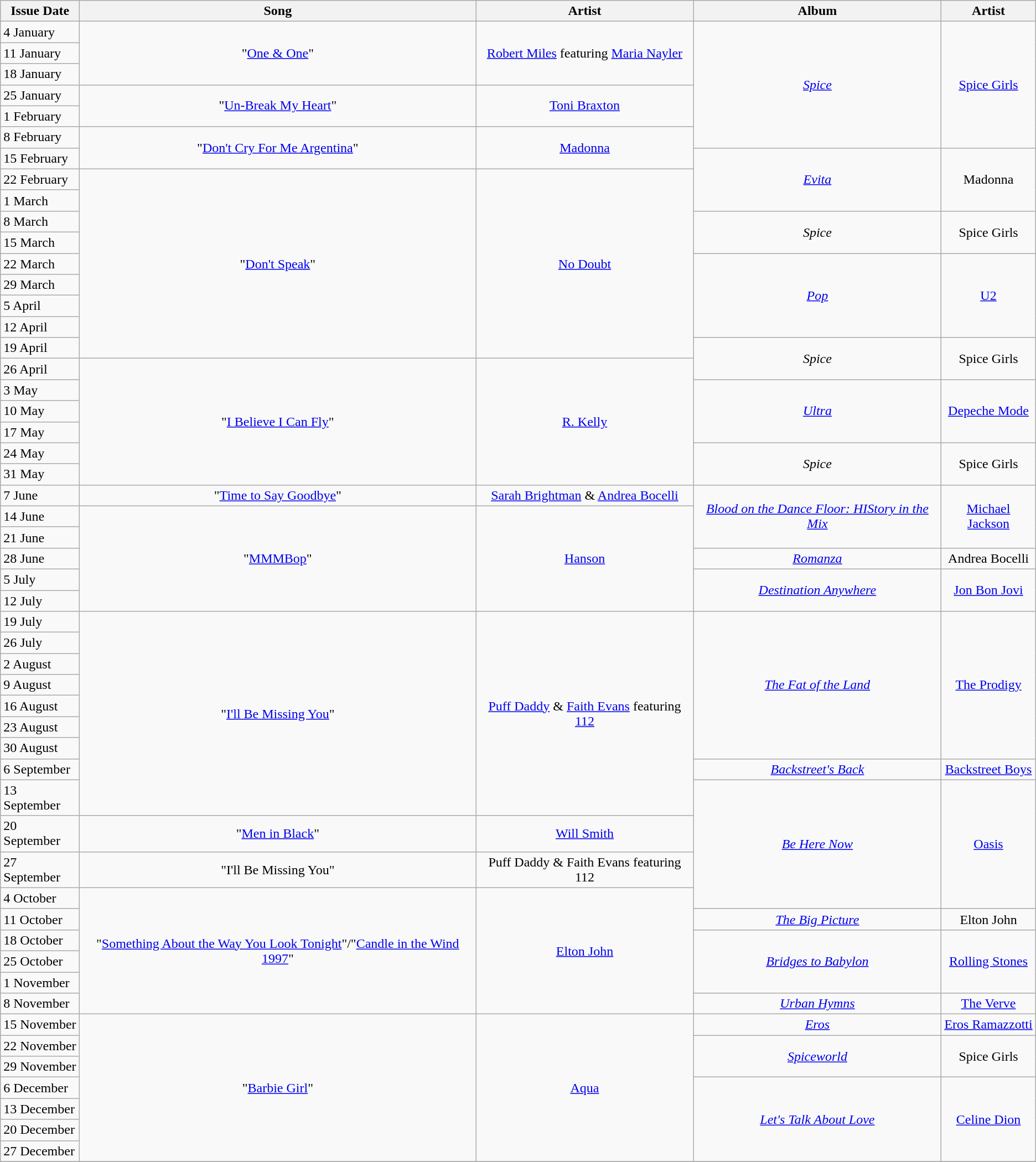<table class="wikitable">
<tr>
<th>Issue Date</th>
<th>Song</th>
<th>Artist</th>
<th>Album</th>
<th>Artist</th>
</tr>
<tr>
<td>4 January</td>
<td rowspan="3" align="center">"<a href='#'>One & One</a>"</td>
<td rowspan="3" align="center"><a href='#'>Robert Miles</a> featuring <a href='#'>Maria Nayler</a></td>
<td rowspan="6" align="center"><em><a href='#'>Spice</a></em></td>
<td rowspan="6" align="center"><a href='#'>Spice Girls</a></td>
</tr>
<tr>
<td>11 January</td>
</tr>
<tr>
<td>18 January</td>
</tr>
<tr>
<td>25 January</td>
<td rowspan="2" align="center">"<a href='#'>Un-Break My Heart</a>"</td>
<td rowspan="2" align="center"><a href='#'>Toni Braxton</a></td>
</tr>
<tr>
<td>1 February</td>
</tr>
<tr>
<td>8 February</td>
<td rowspan="2" align="center">"<a href='#'>Don't Cry For Me Argentina</a>"</td>
<td rowspan="2" align="center"><a href='#'>Madonna</a></td>
</tr>
<tr>
<td>15 February</td>
<td rowspan="3" align="center"><em><a href='#'>Evita</a></em></td>
<td rowspan="3" align="center">Madonna</td>
</tr>
<tr>
<td>22 February</td>
<td rowspan="9" align="center">"<a href='#'>Don't Speak</a>"</td>
<td rowspan="9" align="center"><a href='#'>No Doubt</a></td>
</tr>
<tr>
<td>1 March</td>
</tr>
<tr>
<td>8 March</td>
<td rowspan="2" align="center"><em>Spice</em></td>
<td rowspan="2" align="center">Spice Girls</td>
</tr>
<tr>
<td>15 March</td>
</tr>
<tr>
<td>22 March</td>
<td rowspan="4" align="center"><em><a href='#'>Pop</a></em></td>
<td rowspan="4" align="center"><a href='#'>U2</a></td>
</tr>
<tr>
<td>29 March</td>
</tr>
<tr>
<td>5 April</td>
</tr>
<tr>
<td>12 April</td>
</tr>
<tr>
<td>19 April</td>
<td rowspan="2" align="center"><em>Spice</em></td>
<td rowspan="2" align="center">Spice Girls</td>
</tr>
<tr>
<td>26 April</td>
<td rowspan="6" align="center">"<a href='#'>I Believe I Can Fly</a>"</td>
<td rowspan="6" align="center"><a href='#'>R. Kelly</a></td>
</tr>
<tr>
<td>3 May</td>
<td rowspan="3" align="center"><em><a href='#'>Ultra</a></em></td>
<td rowspan="3" align="center"><a href='#'>Depeche Mode</a></td>
</tr>
<tr>
<td>10 May</td>
</tr>
<tr>
<td>17 May</td>
</tr>
<tr>
<td>24 May</td>
<td rowspan="2" align="center"><em>Spice</em></td>
<td rowspan="2" align="center">Spice Girls</td>
</tr>
<tr>
<td>31 May</td>
</tr>
<tr>
<td>7 June</td>
<td align="center">"<a href='#'>Time to Say Goodbye</a>"</td>
<td align="center"><a href='#'>Sarah Brightman</a> & <a href='#'>Andrea Bocelli</a></td>
<td rowspan="3" align="center"><em><a href='#'>Blood on the Dance Floor: HIStory in the Mix</a></em></td>
<td rowspan="3" align="center"><a href='#'>Michael Jackson</a></td>
</tr>
<tr>
<td>14 June</td>
<td rowspan="5" align="center">"<a href='#'>MMMBop</a>"</td>
<td rowspan="5" align="center"><a href='#'>Hanson</a></td>
</tr>
<tr>
<td>21 June</td>
</tr>
<tr>
<td>28 June</td>
<td align="center"><em><a href='#'>Romanza</a></em></td>
<td align="center">Andrea Bocelli</td>
</tr>
<tr>
<td>5 July</td>
<td rowspan="2" align="center"><em><a href='#'>Destination Anywhere</a></em></td>
<td rowspan="2" align="center"><a href='#'>Jon Bon Jovi</a></td>
</tr>
<tr>
<td>12 July</td>
</tr>
<tr>
<td>19 July</td>
<td rowspan="9" align="center">"<a href='#'>I'll Be Missing You</a>"</td>
<td rowspan="9" align="center"><a href='#'>Puff Daddy</a> & <a href='#'>Faith Evans</a> featuring <a href='#'>112</a></td>
<td rowspan="7" align="center"><em><a href='#'>The Fat of the Land</a></em></td>
<td rowspan="7" align="center"><a href='#'>The Prodigy</a></td>
</tr>
<tr>
<td>26 July</td>
</tr>
<tr>
<td>2 August</td>
</tr>
<tr>
<td>9 August</td>
</tr>
<tr>
<td>16 August</td>
</tr>
<tr>
<td>23 August</td>
</tr>
<tr>
<td>30 August</td>
</tr>
<tr>
<td>6 September</td>
<td align="center"><em><a href='#'>Backstreet's Back</a></em></td>
<td align="center"><a href='#'>Backstreet Boys</a></td>
</tr>
<tr>
<td>13 September</td>
<td rowspan="4" align="center"><em><a href='#'>Be Here Now</a></em></td>
<td rowspan="4" align="center"><a href='#'>Oasis</a></td>
</tr>
<tr>
<td>20 September</td>
<td align="center">"<a href='#'>Men in Black</a>"</td>
<td align="center"><a href='#'>Will Smith</a></td>
</tr>
<tr>
<td>27 September</td>
<td align="center">"I'll Be Missing You"</td>
<td align="center">Puff Daddy & Faith Evans featuring 112</td>
</tr>
<tr>
<td>4 October</td>
<td rowspan="6" align="center">"<a href='#'>Something About the Way You Look Tonight</a>"/"<a href='#'>Candle in the Wind 1997</a>"</td>
<td rowspan="6" align="center"><a href='#'>Elton John</a></td>
</tr>
<tr>
<td>11 October</td>
<td align="center"><em><a href='#'>The Big Picture</a></em></td>
<td align="center">Elton John</td>
</tr>
<tr>
<td>18 October</td>
<td rowspan="3" align="center"><em><a href='#'>Bridges to Babylon</a></em></td>
<td rowspan="3" align="center"><a href='#'>Rolling Stones</a></td>
</tr>
<tr>
<td>25 October</td>
</tr>
<tr>
<td>1 November</td>
</tr>
<tr>
<td>8 November</td>
<td align="center"><em><a href='#'>Urban Hymns</a></em></td>
<td align="center"><a href='#'>The Verve</a></td>
</tr>
<tr>
<td>15 November</td>
<td rowspan="7" align="center">"<a href='#'>Barbie Girl</a>"</td>
<td rowspan="7" align="center"><a href='#'>Aqua</a></td>
<td align="center"><em><a href='#'>Eros</a></em></td>
<td align="center"><a href='#'>Eros Ramazzotti</a></td>
</tr>
<tr>
<td>22 November</td>
<td rowspan="2" align="center"><em><a href='#'>Spiceworld</a></em></td>
<td rowspan="2" align="center">Spice Girls</td>
</tr>
<tr>
<td>29 November</td>
</tr>
<tr>
<td>6 December</td>
<td rowspan="4" align="center"><em><a href='#'>Let's Talk About Love</a></em></td>
<td rowspan="4" align="center"><a href='#'>Celine Dion</a></td>
</tr>
<tr>
<td>13 December</td>
</tr>
<tr>
<td>20 December</td>
</tr>
<tr>
<td>27 December</td>
</tr>
<tr>
</tr>
</table>
